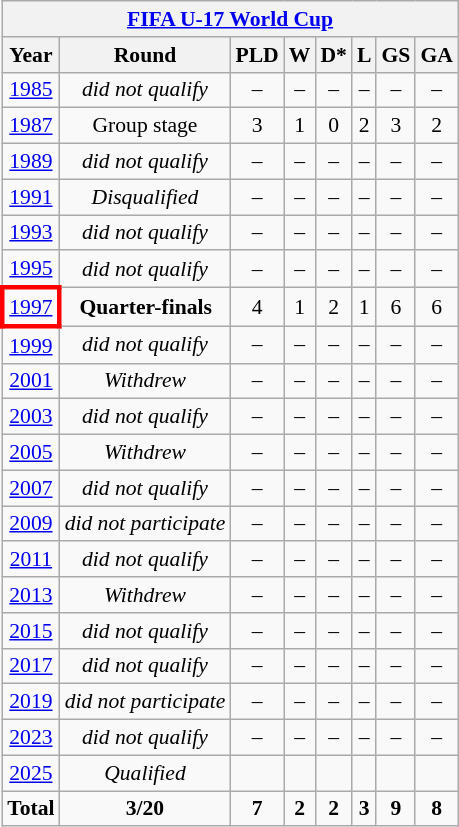<table class="wikitable" style="text-align: center;font-size:90%;">
<tr>
<th colspan=9><a href='#'>FIFA U-17 World Cup</a></th>
</tr>
<tr>
<th>Year</th>
<th>Round</th>
<th>PLD</th>
<th>W</th>
<th>D*</th>
<th>L</th>
<th>GS</th>
<th>GA</th>
</tr>
<tr>
<td> <a href='#'>1985</a></td>
<td><em>did not qualify</em></td>
<td>–</td>
<td>–</td>
<td>–</td>
<td>–</td>
<td>–</td>
<td>–</td>
</tr>
<tr>
<td> <a href='#'>1987</a></td>
<td>Group stage</td>
<td>3</td>
<td>1</td>
<td>0</td>
<td>2</td>
<td>3</td>
<td>2</td>
</tr>
<tr>
<td> <a href='#'>1989</a></td>
<td><em>did not qualify</em></td>
<td>–</td>
<td>–</td>
<td>–</td>
<td>–</td>
<td>–</td>
<td>–</td>
</tr>
<tr>
<td> <a href='#'>1991</a></td>
<td><em>Disqualified</em></td>
<td>–</td>
<td>–</td>
<td>–</td>
<td>–</td>
<td>–</td>
<td>–</td>
</tr>
<tr>
<td> <a href='#'>1993</a></td>
<td><em>did not qualify</em></td>
<td>–</td>
<td>–</td>
<td>–</td>
<td>–</td>
<td>–</td>
<td>–</td>
</tr>
<tr>
<td> <a href='#'>1995</a></td>
<td><em>did not qualify</em></td>
<td>–</td>
<td>–</td>
<td>–</td>
<td>–</td>
<td>–</td>
<td>–</td>
</tr>
<tr>
<td style="border: 3px solid red"> <a href='#'>1997</a></td>
<td><strong>Quarter-finals</strong></td>
<td>4</td>
<td>1</td>
<td>2</td>
<td>1</td>
<td>6</td>
<td>6</td>
</tr>
<tr>
<td> <a href='#'>1999</a></td>
<td><em>did not qualify</em></td>
<td>–</td>
<td>–</td>
<td>–</td>
<td>–</td>
<td>–</td>
<td>–</td>
</tr>
<tr>
<td> <a href='#'>2001</a></td>
<td><em>Withdrew</em></td>
<td>–</td>
<td>–</td>
<td>–</td>
<td>–</td>
<td>–</td>
<td>–</td>
</tr>
<tr>
<td> <a href='#'>2003</a></td>
<td><em>did not qualify</em></td>
<td>–</td>
<td>–</td>
<td>–</td>
<td>–</td>
<td>–</td>
<td>–</td>
</tr>
<tr>
<td> <a href='#'>2005</a></td>
<td><em>Withdrew</em></td>
<td>–</td>
<td>–</td>
<td>–</td>
<td>–</td>
<td>–</td>
<td>–</td>
</tr>
<tr>
<td> <a href='#'>2007</a></td>
<td><em>did not qualify</em></td>
<td>–</td>
<td>–</td>
<td>–</td>
<td>–</td>
<td>–</td>
<td>–</td>
</tr>
<tr>
<td> <a href='#'>2009</a></td>
<td><em>did not participate</em></td>
<td>–</td>
<td>–</td>
<td>–</td>
<td>–</td>
<td>–</td>
<td>–</td>
</tr>
<tr>
<td> <a href='#'>2011</a></td>
<td><em>did not qualify</em></td>
<td>–</td>
<td>–</td>
<td>–</td>
<td>–</td>
<td>–</td>
<td>–</td>
</tr>
<tr>
<td> <a href='#'>2013</a></td>
<td><em>Withdrew</em></td>
<td>–</td>
<td>–</td>
<td>–</td>
<td>–</td>
<td>–</td>
<td>–</td>
</tr>
<tr>
<td> <a href='#'>2015</a></td>
<td><em>did not qualify</em></td>
<td>–</td>
<td>–</td>
<td>–</td>
<td>–</td>
<td>–</td>
<td>–</td>
</tr>
<tr>
<td> <a href='#'>2017</a></td>
<td><em>did not qualify</em></td>
<td>–</td>
<td>–</td>
<td>–</td>
<td>–</td>
<td>–</td>
<td>–</td>
</tr>
<tr>
<td> <a href='#'>2019</a></td>
<td><em>did not participate</em></td>
<td>–</td>
<td>–</td>
<td>–</td>
<td>–</td>
<td>–</td>
<td>–</td>
</tr>
<tr>
<td> <a href='#'>2023</a></td>
<td><em>did not qualify</em></td>
<td>–</td>
<td>–</td>
<td>–</td>
<td>–</td>
<td>–</td>
<td>–</td>
</tr>
<tr>
<td> <a href='#'>2025</a></td>
<td><em>Qualified</em></td>
<td></td>
<td></td>
<td></td>
<td></td>
<td></td>
<td></td>
</tr>
<tr>
<td><strong>Total</strong></td>
<td><strong>3/20</strong></td>
<td><strong>7</strong></td>
<td><strong>2</strong></td>
<td><strong>2</strong></td>
<td><strong>3</strong></td>
<td><strong>9</strong></td>
<td><strong>8</strong></td>
</tr>
</table>
